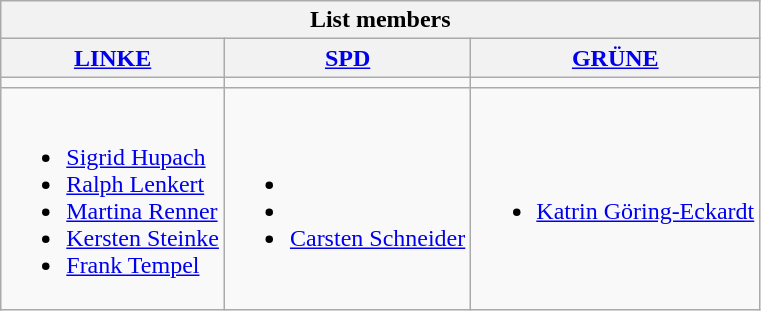<table class=wikitable>
<tr>
<th colspan=3>List members</th>
</tr>
<tr>
<th><a href='#'>LINKE</a></th>
<th><a href='#'>SPD</a></th>
<th><a href='#'>GRÜNE</a></th>
</tr>
<tr>
<td bgcolor=></td>
<td bgcolor=></td>
<td bgcolor=></td>
</tr>
<tr>
<td><br><ul><li><a href='#'>Sigrid Hupach</a></li><li><a href='#'>Ralph Lenkert</a></li><li><a href='#'>Martina Renner</a></li><li><a href='#'>Kersten Steinke</a></li><li><a href='#'>Frank Tempel</a></li></ul></td>
<td><br><ul><li></li><li></li><li><a href='#'>Carsten Schneider</a></li></ul></td>
<td><br><ul><li><a href='#'>Katrin Göring-Eckardt</a></li></ul></td>
</tr>
</table>
